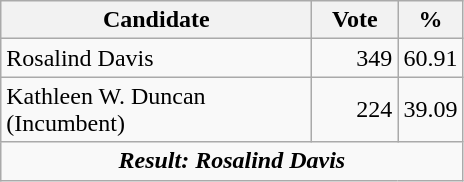<table class="wikitable">
<tr>
<th bgcolor="#DDDDFF" width="200px">Candidate</th>
<th bgcolor="#DDDDFF" width="50px">Vote</th>
<th bgcolor="#DDDDFF"  width="30px">%</th>
</tr>
<tr>
<td>Rosalind Davis</td>
<td align="right">349</td>
<td align="right">60.91</td>
</tr>
<tr>
<td>Kathleen W. Duncan (Incumbent)</td>
<td align="right">224</td>
<td align="right">39.09</td>
</tr>
<tr>
<td colspan=5 align="center"><strong><em>Result: Rosalind Davis</em></strong></td>
</tr>
</table>
